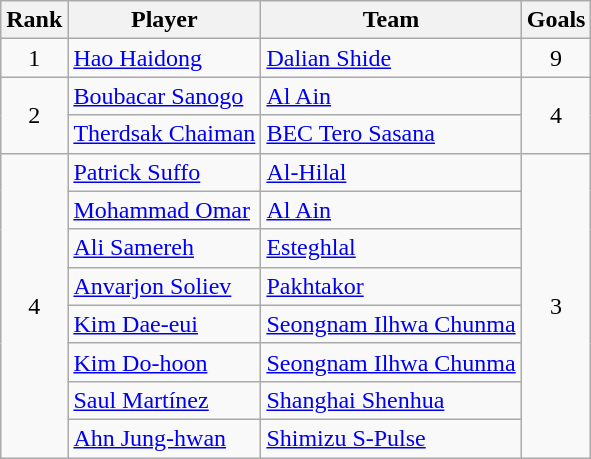<table class="wikitable">
<tr>
<th>Rank</th>
<th>Player</th>
<th>Team</th>
<th>Goals</th>
</tr>
<tr>
<td align="center">1</td>
<td> <a href='#'>Hao Haidong</a></td>
<td> <a href='#'>Dalian Shide</a></td>
<td align="center">9</td>
</tr>
<tr>
<td rowspan="2" align="center">2</td>
<td> <a href='#'>Boubacar Sanogo</a></td>
<td> <a href='#'>Al Ain</a></td>
<td rowspan="2" align="center">4</td>
</tr>
<tr>
<td> <a href='#'>Therdsak Chaiman</a></td>
<td> <a href='#'>BEC Tero Sasana</a></td>
</tr>
<tr>
<td rowspan="8" align="center">4</td>
<td> <a href='#'>Patrick Suffo</a></td>
<td> <a href='#'>Al-Hilal</a></td>
<td rowspan="8" align="center">3</td>
</tr>
<tr>
<td> <a href='#'>Mohammad Omar</a></td>
<td> <a href='#'>Al Ain</a></td>
</tr>
<tr>
<td> <a href='#'>Ali Samereh</a></td>
<td> <a href='#'>Esteghlal</a></td>
</tr>
<tr>
<td> <a href='#'>Anvarjon Soliev</a></td>
<td> <a href='#'>Pakhtakor</a></td>
</tr>
<tr>
<td> <a href='#'>Kim Dae-eui</a></td>
<td> <a href='#'>Seongnam Ilhwa Chunma</a></td>
</tr>
<tr>
<td> <a href='#'>Kim Do-hoon</a></td>
<td> <a href='#'>Seongnam Ilhwa Chunma</a></td>
</tr>
<tr>
<td> <a href='#'>Saul Martínez</a></td>
<td> <a href='#'>Shanghai Shenhua</a></td>
</tr>
<tr>
<td> <a href='#'>Ahn Jung-hwan</a></td>
<td> <a href='#'>Shimizu S-Pulse</a></td>
</tr>
</table>
